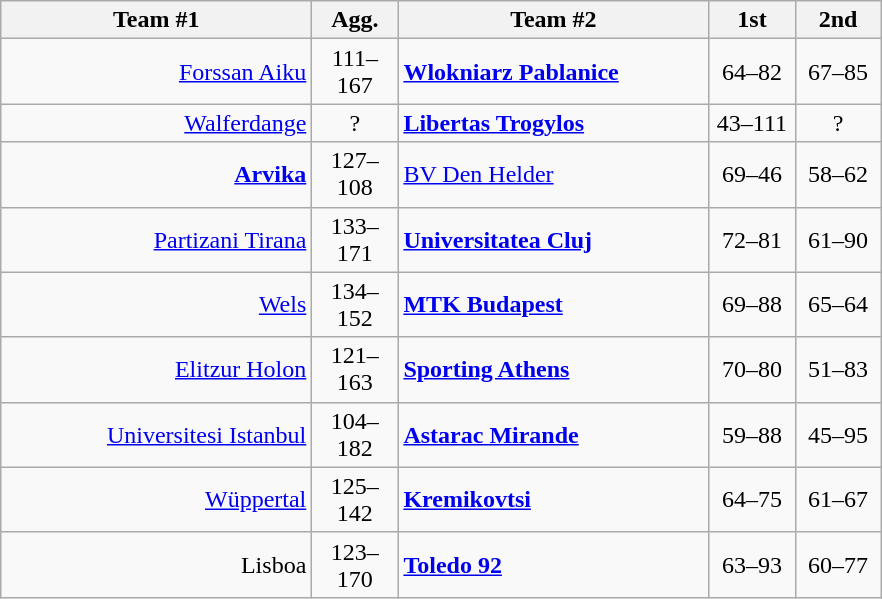<table class=wikitable style="text-align:center">
<tr>
<th width=200>Team #1</th>
<th width=50>Agg.</th>
<th width=200>Team #2</th>
<th width=50>1st</th>
<th width=50>2nd</th>
</tr>
<tr>
<td align=right><a href='#'>Forssan Aiku</a> </td>
<td>111–167</td>
<td align=left> <strong><a href='#'>Wlokniarz Pablanice</a></strong></td>
<td align=center>64–82</td>
<td align=center>67–85</td>
</tr>
<tr>
<td align=right><a href='#'>Walferdange</a> </td>
<td>?</td>
<td align=left> <strong><a href='#'>Libertas Trogylos</a></strong></td>
<td align=center>43–111</td>
<td align=center>?</td>
</tr>
<tr>
<td align=right><strong><a href='#'>Arvika</a></strong> </td>
<td>127–108</td>
<td align=left> <a href='#'>BV Den Helder</a></td>
<td align=center>69–46</td>
<td align=center>58–62</td>
</tr>
<tr>
<td align=right><a href='#'>Partizani Tirana</a> </td>
<td>133–171</td>
<td align=left> <strong><a href='#'>Universitatea Cluj</a></strong></td>
<td align=center>72–81</td>
<td align=center>61–90</td>
</tr>
<tr>
<td align=right><a href='#'>Wels</a> </td>
<td>134–152</td>
<td align=left> <strong><a href='#'>MTK Budapest</a></strong></td>
<td align=center>69–88</td>
<td align=center>65–64</td>
</tr>
<tr>
<td align=right><a href='#'>Elitzur Holon</a> </td>
<td>121–163</td>
<td align=left> <strong><a href='#'>Sporting Athens</a></strong></td>
<td align=center>70–80</td>
<td align=center>51–83</td>
</tr>
<tr>
<td align=right><a href='#'>Universitesi Istanbul</a> </td>
<td>104–182</td>
<td align=left> <strong><a href='#'>Astarac Mirande</a></strong></td>
<td align=center>59–88</td>
<td align=center>45–95</td>
</tr>
<tr>
<td align=right><a href='#'>Wüppertal</a> </td>
<td>125–142</td>
<td align=left> <strong><a href='#'>Kremikovtsi</a></strong></td>
<td align=center>64–75</td>
<td align=center>61–67</td>
</tr>
<tr>
<td align=right>Lisboa </td>
<td>123–170</td>
<td align=left> <strong><a href='#'>Toledo 92</a></strong></td>
<td align=center>63–93</td>
<td align=center>60–77</td>
</tr>
</table>
